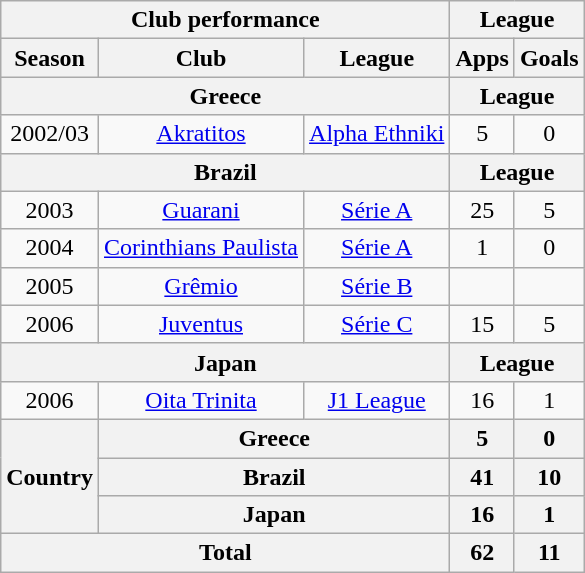<table class="wikitable" style="text-align:center;">
<tr>
<th colspan=3>Club performance</th>
<th colspan=2>League</th>
</tr>
<tr>
<th>Season</th>
<th>Club</th>
<th>League</th>
<th>Apps</th>
<th>Goals</th>
</tr>
<tr>
<th colspan=3>Greece</th>
<th colspan=2>League</th>
</tr>
<tr>
<td>2002/03</td>
<td><a href='#'>Akratitos</a></td>
<td><a href='#'>Alpha Ethniki</a></td>
<td>5</td>
<td>0</td>
</tr>
<tr>
<th colspan=3>Brazil</th>
<th colspan=2>League</th>
</tr>
<tr>
<td>2003</td>
<td><a href='#'>Guarani</a></td>
<td><a href='#'>Série A</a></td>
<td>25</td>
<td>5</td>
</tr>
<tr>
<td>2004</td>
<td><a href='#'>Corinthians Paulista</a></td>
<td><a href='#'>Série A</a></td>
<td>1</td>
<td>0</td>
</tr>
<tr>
<td>2005</td>
<td><a href='#'>Grêmio</a></td>
<td><a href='#'>Série B</a></td>
<td></td>
<td></td>
</tr>
<tr>
<td>2006</td>
<td><a href='#'>Juventus</a></td>
<td><a href='#'>Série C</a></td>
<td>15</td>
<td>5</td>
</tr>
<tr>
<th colspan=3>Japan</th>
<th colspan=2>League</th>
</tr>
<tr>
<td>2006</td>
<td><a href='#'>Oita Trinita</a></td>
<td><a href='#'>J1 League</a></td>
<td>16</td>
<td>1</td>
</tr>
<tr>
<th rowspan=3>Country</th>
<th colspan=2>Greece</th>
<th>5</th>
<th>0</th>
</tr>
<tr>
<th colspan=2>Brazil</th>
<th>41</th>
<th>10</th>
</tr>
<tr>
<th colspan=2>Japan</th>
<th>16</th>
<th>1</th>
</tr>
<tr>
<th colspan=3>Total</th>
<th>62</th>
<th>11</th>
</tr>
</table>
